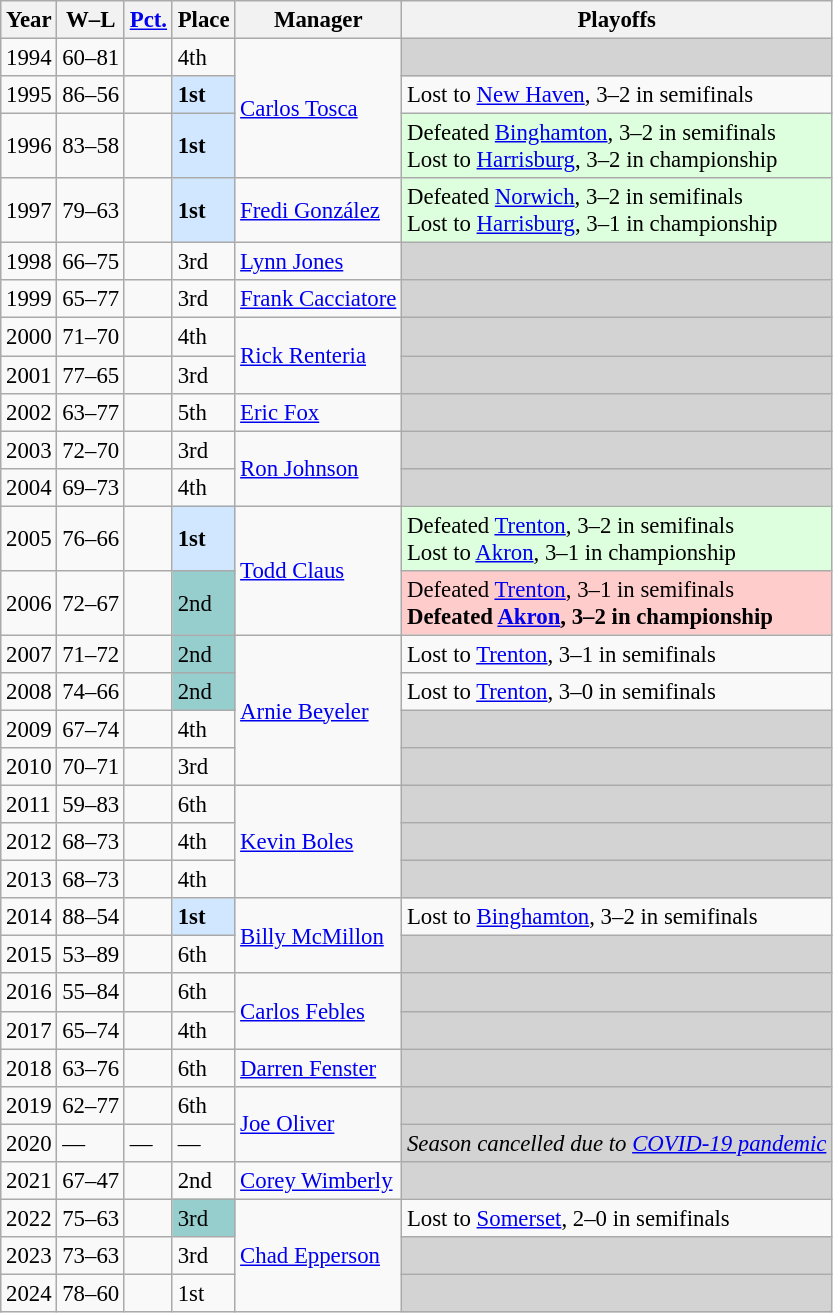<table class="wikitable sortable" style="text-align:left; font-size: 95%;">
<tr>
<th scope="col">Year</th>
<th scope="col" class="unsortable">W–L</th>
<th scope="col"><a href='#'>Pct.</a></th>
<th scope="col">Place</th>
<th scope="col" class="unsortable">Manager</th>
<th scope="col" class="unsortable">Playoffs</th>
</tr>
<tr>
<td>1994</td>
<td>60–81</td>
<td></td>
<td>4th</td>
<td rowspan=3><a href='#'>Carlos Tosca</a></td>
<td bgcolor=lightgrey> </td>
</tr>
<tr>
<td>1995</td>
<td>86–56</td>
<td></td>
<td bgcolor="#D0E7FF"><strong>1st</strong></td>
<td>Lost to <a href='#'>New Haven</a>, 3–2 in semifinals</td>
</tr>
<tr>
<td>1996</td>
<td>83–58</td>
<td></td>
<td bgcolor="#D0E7FF"><strong>1st</strong></td>
<td bgcolor="#ddffdd">Defeated <a href='#'>Binghamton</a>, 3–2 in semifinals<br>Lost to <a href='#'>Harrisburg</a>, 3–2 in championship</td>
</tr>
<tr>
<td>1997</td>
<td>79–63</td>
<td></td>
<td bgcolor="#D0E7FF"><strong>1st</strong></td>
<td><a href='#'>Fredi González</a></td>
<td bgcolor="#ddffdd">Defeated <a href='#'>Norwich</a>, 3–2 in semifinals<br>Lost to <a href='#'>Harrisburg</a>, 3–1 in championship</td>
</tr>
<tr>
<td>1998</td>
<td>66–75</td>
<td></td>
<td>3rd</td>
<td><a href='#'>Lynn Jones</a></td>
<td bgcolor=lightgrey> </td>
</tr>
<tr>
<td>1999</td>
<td>65–77</td>
<td></td>
<td>3rd</td>
<td><a href='#'>Frank Cacciatore</a></td>
<td bgcolor=lightgrey> </td>
</tr>
<tr>
<td>2000</td>
<td>71–70</td>
<td></td>
<td>4th</td>
<td rowspan=2><a href='#'>Rick Renteria</a></td>
<td bgcolor=lightgrey> </td>
</tr>
<tr>
<td>2001</td>
<td>77–65</td>
<td></td>
<td>3rd</td>
<td bgcolor=lightgrey> </td>
</tr>
<tr>
<td>2002</td>
<td>63–77</td>
<td></td>
<td>5th</td>
<td><a href='#'>Eric Fox</a></td>
<td bgcolor=lightgrey> </td>
</tr>
<tr>
<td>2003</td>
<td>72–70</td>
<td></td>
<td>3rd</td>
<td rowspan=2><a href='#'>Ron Johnson</a></td>
<td bgcolor=lightgrey> </td>
</tr>
<tr>
<td>2004</td>
<td>69–73</td>
<td></td>
<td>4th</td>
<td bgcolor=lightgrey> </td>
</tr>
<tr>
<td>2005</td>
<td>76–66</td>
<td></td>
<td bgcolor="#D0E7FF"><strong>1st</strong></td>
<td rowspan=2><a href='#'>Todd Claus</a></td>
<td bgcolor="#ddffdd">Defeated <a href='#'>Trenton</a>, 3–2 in semifinals<br>Lost to <a href='#'>Akron</a>, 3–1 in championship</td>
</tr>
<tr>
<td>2006</td>
<td>72–67</td>
<td></td>
<td bgcolor="#96CDCD">2nd</td>
<td bgcolor="#ffcccc">Defeated <a href='#'>Trenton</a>, 3–1 in semifinals<br><strong>Defeated <a href='#'>Akron</a>, 3–2 in championship</strong></td>
</tr>
<tr>
<td>2007</td>
<td>71–72</td>
<td></td>
<td bgcolor="#96CDCD">2nd</td>
<td rowspan=4><a href='#'>Arnie Beyeler</a></td>
<td>Lost to <a href='#'>Trenton</a>, 3–1 in semifinals</td>
</tr>
<tr>
<td>2008</td>
<td>74–66</td>
<td></td>
<td bgcolor="#96CDCD">2nd</td>
<td>Lost to <a href='#'>Trenton</a>, 3–0 in semifinals</td>
</tr>
<tr>
<td>2009</td>
<td>67–74</td>
<td></td>
<td>4th</td>
<td bgcolor=lightgrey> </td>
</tr>
<tr>
<td>2010</td>
<td>70–71</td>
<td></td>
<td>3rd</td>
<td bgcolor=lightgrey> </td>
</tr>
<tr>
<td>2011</td>
<td>59–83</td>
<td></td>
<td>6th</td>
<td rowspan=3><a href='#'>Kevin Boles</a></td>
<td bgcolor=lightgrey> </td>
</tr>
<tr>
<td>2012</td>
<td>68–73</td>
<td></td>
<td>4th</td>
<td bgcolor=lightgrey> </td>
</tr>
<tr>
<td>2013</td>
<td>68–73</td>
<td></td>
<td>4th</td>
<td bgcolor=lightgrey> </td>
</tr>
<tr>
<td>2014</td>
<td>88–54</td>
<td></td>
<td bgcolor="#D0E7FF"><strong>1st</strong></td>
<td rowspan=2><a href='#'>Billy McMillon</a></td>
<td>Lost to <a href='#'>Binghamton</a>, 3–2 in semifinals</td>
</tr>
<tr>
<td>2015</td>
<td>53–89</td>
<td></td>
<td>6th</td>
<td bgcolor=lightgrey> </td>
</tr>
<tr>
<td>2016</td>
<td>55–84</td>
<td></td>
<td>6th</td>
<td rowspan=2><a href='#'>Carlos Febles</a></td>
<td bgcolor=lightgrey> </td>
</tr>
<tr>
<td>2017</td>
<td>65–74</td>
<td></td>
<td>4th</td>
<td bgcolor=lightgrey> </td>
</tr>
<tr>
<td>2018</td>
<td>63–76</td>
<td></td>
<td>6th</td>
<td><a href='#'>Darren Fenster</a></td>
<td bgcolor=lightgrey> </td>
</tr>
<tr>
<td>2019</td>
<td>62–77</td>
<td></td>
<td>6th</td>
<td rowspan=2><a href='#'>Joe Oliver</a></td>
<td bgcolor=lightgrey> </td>
</tr>
<tr>
<td>2020</td>
<td>—</td>
<td>—</td>
<td>—</td>
<td bgcolor=lightgrey><em>Season cancelled due to <a href='#'>COVID-19 pandemic</a></em></td>
</tr>
<tr>
<td>2021</td>
<td>67–47</td>
<td></td>
<td>2nd</td>
<td><a href='#'>Corey Wimberly</a></td>
<td bgcolor=lightgrey> </td>
</tr>
<tr>
<td>2022</td>
<td>75–63</td>
<td></td>
<td bgcolor="#96CDCD">3rd</td>
<td rowspan=3><a href='#'>Chad Epperson</a></td>
<td>Lost to <a href='#'>Somerset</a>, 2–0 in semifinals</td>
</tr>
<tr>
<td>2023</td>
<td>73–63</td>
<td></td>
<td>3rd</td>
<td bgcolor=lightgrey> </td>
</tr>
<tr>
<td>2024</td>
<td>78–60</td>
<td></td>
<td>1st</td>
<td bgcolor=lightgrey> </td>
</tr>
</table>
